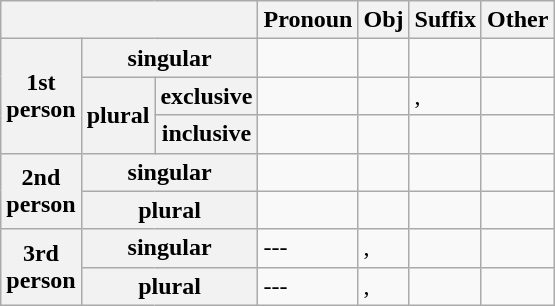<table class="wikitable">
<tr>
<th colspan="3"></th>
<th>Pronoun</th>
<th>Obj</th>
<th>Suffix</th>
<th>Other</th>
</tr>
<tr>
<th rowspan="3">1st<br>person</th>
<th colspan="2">singular</th>
<td></td>
<td></td>
<td></td>
<td></td>
</tr>
<tr>
<th rowspan="2">plural</th>
<th>exclusive</th>
<td></td>
<td></td>
<td>, </td>
<td></td>
</tr>
<tr>
<th>inclusive</th>
<td></td>
<td></td>
<td></td>
<td></td>
</tr>
<tr>
<th rowspan="2">2nd<br>person</th>
<th colspan="2">singular</th>
<td></td>
<td></td>
<td></td>
<td></td>
</tr>
<tr>
<th colspan="2">plural</th>
<td></td>
<td></td>
<td></td>
<td></td>
</tr>
<tr>
<th rowspan="2">3rd<br>person</th>
<th colspan="2">singular</th>
<td>---</td>
<td>, </td>
<td></td>
<td></td>
</tr>
<tr>
<th colspan="2">plural</th>
<td>---</td>
<td>, </td>
<td></td>
<td></td>
</tr>
</table>
